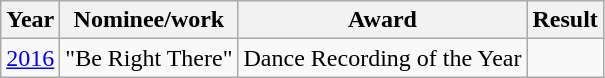<table class="wikitable">
<tr>
<th>Year</th>
<th>Nominee/work</th>
<th>Award</th>
<th>Result</th>
</tr>
<tr>
<td><a href='#'>2016</a></td>
<td>"Be Right There"<br></td>
<td>Dance Recording of the Year</td>
<td></td>
</tr>
</table>
